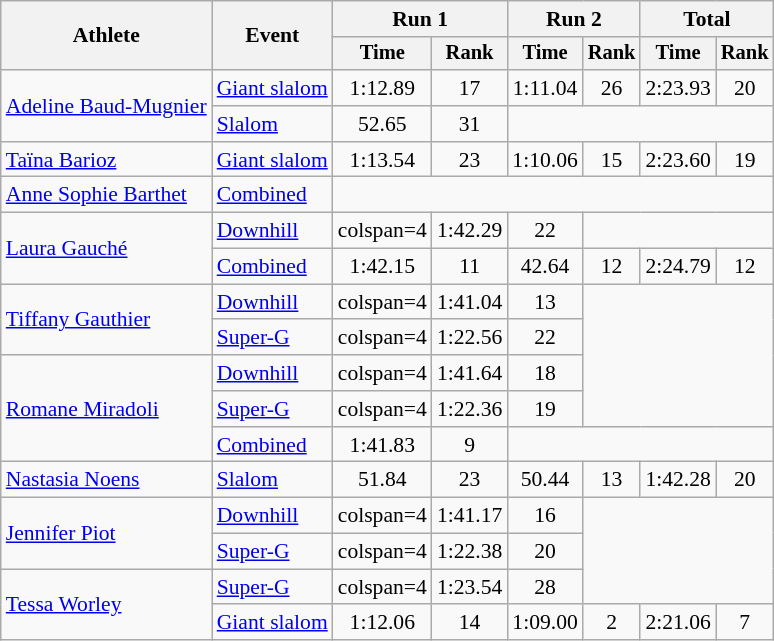<table class="wikitable" style="font-size:90%">
<tr>
<th rowspan=2>Athlete</th>
<th rowspan=2>Event</th>
<th colspan=2>Run 1</th>
<th colspan=2>Run 2</th>
<th colspan=2>Total</th>
</tr>
<tr style="font-size:95%">
<th>Time</th>
<th>Rank</th>
<th>Time</th>
<th>Rank</th>
<th>Time</th>
<th>Rank</th>
</tr>
<tr align=center>
<td align=left rowspan=2><a href='#'>Adeline Baud-Mugnier</a></td>
<td align=left><a href='#'>Giant slalom</a></td>
<td>1:12.89</td>
<td>17</td>
<td>1:11.04</td>
<td>26</td>
<td>2:23.93</td>
<td>20</td>
</tr>
<tr align=center>
<td align=left><a href='#'>Slalom</a></td>
<td>52.65</td>
<td>31</td>
<td colspan=4></td>
</tr>
<tr align=center>
<td align=left><a href='#'>Taïna Barioz</a></td>
<td align=left><a href='#'>Giant slalom</a></td>
<td>1:13.54</td>
<td>23</td>
<td>1:10.06</td>
<td>15</td>
<td>2:23.60</td>
<td>19</td>
</tr>
<tr align=center>
<td align=left><a href='#'>Anne Sophie Barthet</a></td>
<td align=left><a href='#'>Combined</a></td>
<td colspan=6></td>
</tr>
<tr align=center>
<td align=left rowspan=2><a href='#'>Laura Gauché</a></td>
<td align=left><a href='#'>Downhill</a></td>
<td>colspan=4 </td>
<td>1:42.29</td>
<td>22</td>
</tr>
<tr align=center>
<td align=left><a href='#'>Combined</a></td>
<td>1:42.15</td>
<td>11</td>
<td>42.64</td>
<td>12</td>
<td>2:24.79</td>
<td>12</td>
</tr>
<tr align=center>
<td align=left rowspan=2><a href='#'>Tiffany Gauthier</a></td>
<td align=left><a href='#'>Downhill</a></td>
<td>colspan=4 </td>
<td>1:41.04</td>
<td>13</td>
</tr>
<tr align=center>
<td align=left><a href='#'>Super-G</a></td>
<td>colspan=4 </td>
<td>1:22.56</td>
<td>22</td>
</tr>
<tr align=center>
<td align=left rowspan=3><a href='#'>Romane Miradoli</a></td>
<td align=left><a href='#'>Downhill</a></td>
<td>colspan=4 </td>
<td>1:41.64</td>
<td>18</td>
</tr>
<tr align=center>
<td align=left><a href='#'>Super-G</a></td>
<td>colspan=4 </td>
<td>1:22.36</td>
<td>19</td>
</tr>
<tr align=center>
<td align=left><a href='#'>Combined</a></td>
<td>1:41.83</td>
<td>9</td>
<td colspan=4></td>
</tr>
<tr align=center>
<td align=left><a href='#'>Nastasia Noens</a></td>
<td align=left><a href='#'>Slalom</a></td>
<td>51.84</td>
<td>23</td>
<td>50.44</td>
<td>13</td>
<td>1:42.28</td>
<td>20</td>
</tr>
<tr align=center>
<td align=left rowspan=2><a href='#'>Jennifer Piot</a></td>
<td align=left><a href='#'>Downhill</a></td>
<td>colspan=4 </td>
<td>1:41.17</td>
<td>16</td>
</tr>
<tr align=center>
<td align=left><a href='#'>Super-G</a></td>
<td>colspan=4 </td>
<td>1:22.38</td>
<td>20</td>
</tr>
<tr align=center>
<td align=left rowspan=2><a href='#'>Tessa Worley</a></td>
<td align=left><a href='#'>Super-G</a></td>
<td>colspan=4 </td>
<td>1:23.54</td>
<td>28</td>
</tr>
<tr align=center>
<td align=left><a href='#'>Giant slalom</a></td>
<td>1:12.06</td>
<td>14</td>
<td>1:09.00</td>
<td>2</td>
<td>2:21.06</td>
<td>7</td>
</tr>
</table>
